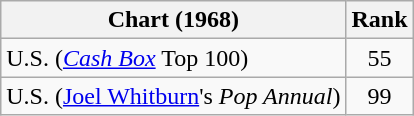<table class="wikitable sortable">
<tr>
<th align="left">Chart (1968)</th>
<th style="text-align:center;">Rank</th>
</tr>
<tr>
<td>U.S. (<a href='#'><em>Cash Box</em></a> Top 100)</td>
<td style="text-align:center;">55</td>
</tr>
<tr>
<td>U.S. (<a href='#'>Joel Whitburn</a>'s <em>Pop Annual</em>)</td>
<td style="text-align:center;">99</td>
</tr>
</table>
